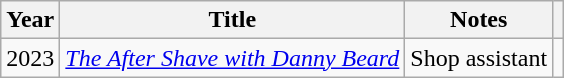<table class="wikitable">
<tr>
<th>Year</th>
<th>Title</th>
<th>Notes</th>
<th style="text-align: center;" class="unsortable"></th>
</tr>
<tr>
<td>2023</td>
<td><em><a href='#'>The After Shave with Danny Beard</a></em></td>
<td>Shop assistant</td>
<td></td>
</tr>
</table>
